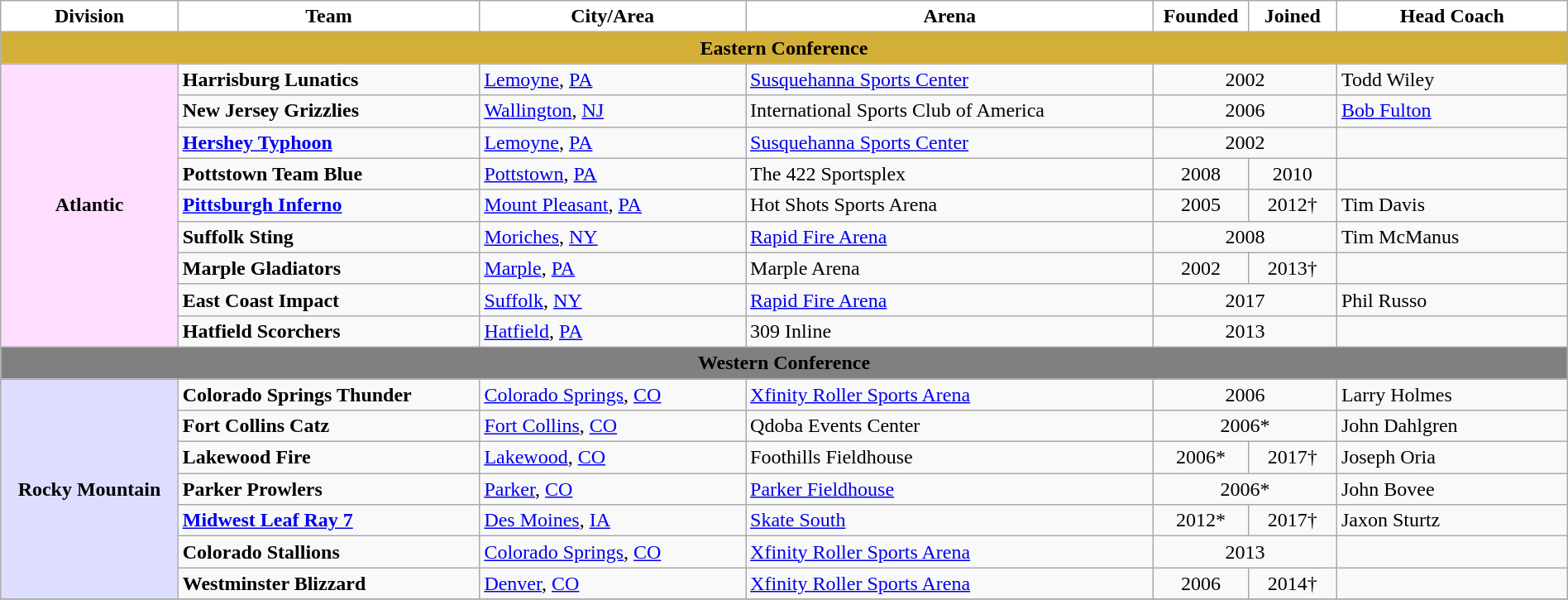<table class="wikitable" style="width:100%; text-align:left">
<tr>
<th style="background:white; width:10%">Division</th>
<th style="background:white; width:17%">Team</th>
<th style="background:white; width:15%">City/Area</th>
<th style="background:white; width:23%">Arena</th>
<th style="background:white; width:5%">Founded</th>
<th style="background:white; width:5%">Joined</th>
<th style="background:white; width:13%">Head Coach</th>
</tr>
<tr>
<th style=background:#D4AF37 colspan=7><span>Eastern Conference</span></th>
</tr>
<tr>
<th style="background:#fdf;" rowspan="9">Atlantic</th>
<td><strong>Harrisburg Lunatics</strong></td>
<td><a href='#'>Lemoyne</a>, <a href='#'>PA</a></td>
<td><a href='#'>Susquehanna Sports Center</a></td>
<td colspan="2" style="text-align:center;">2002</td>
<td>Todd Wiley</td>
</tr>
<tr>
<td><strong>New Jersey Grizzlies</strong></td>
<td><a href='#'>Wallington</a>, <a href='#'>NJ</a></td>
<td>International Sports Club of America</td>
<td colspan="2" style="text-align:center;">2006</td>
<td><a href='#'>Bob Fulton</a></td>
</tr>
<tr>
<td><strong><a href='#'>Hershey Typhoon</a></strong></td>
<td><a href='#'>Lemoyne</a>, <a href='#'>PA</a></td>
<td><a href='#'>Susquehanna Sports Center</a></td>
<td colspan="2" style="text-align:center;">2002</td>
<td></td>
</tr>
<tr>
<td><strong>Pottstown Team Blue</strong></td>
<td><a href='#'>Pottstown</a>, <a href='#'>PA</a></td>
<td>The 422 Sportsplex</td>
<td align=center>2008</td>
<td align=center>2010</td>
<td></td>
</tr>
<tr>
<td><strong><a href='#'>Pittsburgh Inferno</a></strong></td>
<td><a href='#'>Mount Pleasant</a>, <a href='#'>PA</a></td>
<td>Hot Shots Sports Arena</td>
<td align=center>2005</td>
<td align=center>2012†</td>
<td>Tim Davis</td>
</tr>
<tr>
<td><strong>Suffolk Sting</strong></td>
<td><a href='#'>Moriches</a>, <a href='#'>NY</a></td>
<td><a href='#'>Rapid Fire Arena</a></td>
<td colspan="2" style="text-align:center;">2008</td>
<td>Tim McManus</td>
</tr>
<tr>
<td><strong>Marple Gladiators</strong></td>
<td><a href='#'>Marple</a>, <a href='#'>PA</a></td>
<td>Marple Arena</td>
<td align=center>2002</td>
<td align=center>2013†</td>
<td></td>
</tr>
<tr>
<td><strong>East Coast Impact</strong></td>
<td><a href='#'>Suffolk</a>, <a href='#'>NY</a></td>
<td><a href='#'>Rapid Fire Arena</a></td>
<td colspan="2" style="text-align:center;">2017</td>
<td>Phil Russo</td>
</tr>
<tr>
<td><strong>Hatfield Scorchers</strong></td>
<td><a href='#'>Hatfield</a>, <a href='#'>PA</a></td>
<td>309 Inline</td>
<td colspan="2" style="text-align:center;">2013</td>
<td></td>
</tr>
<tr>
<th style="background:grey;" colspan="8"><span>Western Conference</span></th>
</tr>
<tr>
<th rowspan="7" style="background:#ddf;">Rocky Mountain</th>
<td><strong>Colorado Springs Thunder</strong></td>
<td><a href='#'>Colorado Springs</a>, <a href='#'>CO</a></td>
<td><a href='#'>Xfinity Roller Sports Arena</a></td>
<td colspan="2" style="text-align:center;">2006</td>
<td>Larry Holmes</td>
</tr>
<tr>
<td><strong>Fort Collins Catz</strong></td>
<td><a href='#'>Fort Collins</a>, <a href='#'>CO</a></td>
<td>Qdoba Events Center</td>
<td colspan="2" style="text-align:center;">2006*</td>
<td>John Dahlgren</td>
</tr>
<tr>
<td><strong>Lakewood Fire</strong></td>
<td><a href='#'>Lakewood</a>, <a href='#'>CO</a></td>
<td>Foothills Fieldhouse</td>
<td align="center">2006*</td>
<td align="center">2017†</td>
<td>Joseph Oria</td>
</tr>
<tr>
<td><strong>Parker Prowlers</strong></td>
<td><a href='#'>Parker</a>, <a href='#'>CO</a></td>
<td><a href='#'>Parker Fieldhouse</a></td>
<td colspan="2" style="text-align:center;">2006*</td>
<td>John Bovee</td>
</tr>
<tr>
<td><strong><a href='#'>Midwest Leaf Ray 7</a></strong></td>
<td><a href='#'>Des Moines</a>, <a href='#'>IA</a></td>
<td><a href='#'>Skate South</a></td>
<td align="center">2012*</td>
<td align="center">2017†</td>
<td>Jaxon Sturtz</td>
</tr>
<tr>
<td><strong>Colorado Stallions</strong></td>
<td><a href='#'>Colorado Springs</a>, <a href='#'>CO</a></td>
<td><a href='#'>Xfinity Roller Sports Arena</a></td>
<td colspan="2" style="text-align:center;">2013</td>
<td></td>
</tr>
<tr>
<td><strong>Westminster Blizzard</strong></td>
<td><a href='#'>Denver</a>, <a href='#'>CO</a></td>
<td><a href='#'>Xfinity Roller Sports Arena</a></td>
<td align="center">2006</td>
<td align="center">2014†</td>
<td></td>
</tr>
<tr>
</tr>
</table>
